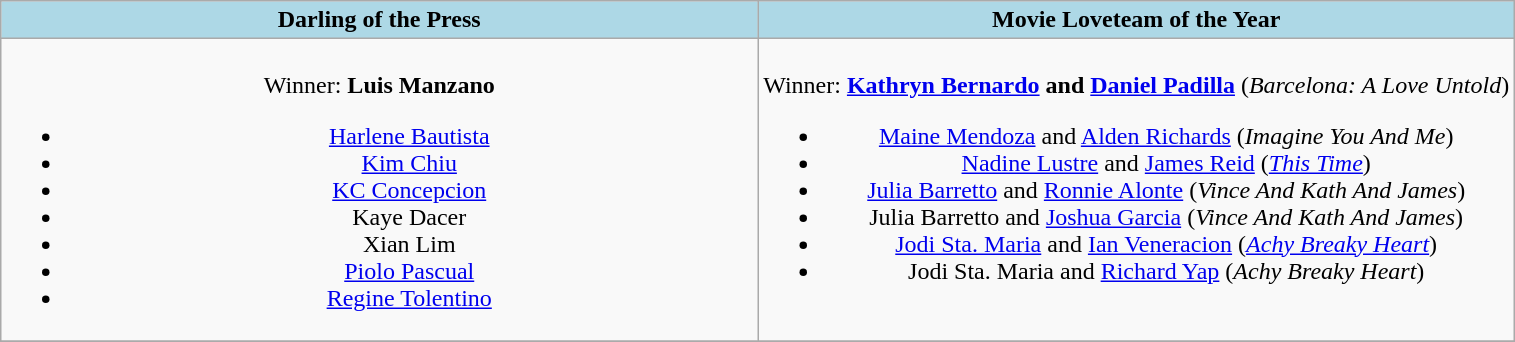<table class="wikitable"  style="text-align:center;">
<tr>
<th style="background:#ADD8E6; width:50%">Darling of the Press</th>
<th style="background:#ADD8E6; width:50%">Movie Loveteam of the Year</th>
</tr>
<tr>
<td valign="top"><br>Winner:  <strong> Luis Manzano</strong><ul><li><a href='#'>Harlene Bautista</a></li><li><a href='#'>Kim Chiu</a></li><li><a href='#'>KC Concepcion</a></li><li>Kaye Dacer</li><li>Xian Lim</li><li><a href='#'>Piolo Pascual</a></li><li><a href='#'>Regine Tolentino</a></li></ul></td>
<td valign="top"><br>Winner: <strong><a href='#'>Kathryn Bernardo</a> and <a href='#'>Daniel Padilla</a></strong> (<em>Barcelona: A Love Untold</em>)<ul><li><a href='#'>Maine Mendoza</a> and <a href='#'>Alden Richards</a> (<em>Imagine You And Me</em>)</li><li><a href='#'>Nadine Lustre</a> and <a href='#'>James Reid</a> (<em><a href='#'>This Time</a></em>)</li><li><a href='#'>Julia Barretto</a> and <a href='#'>Ronnie Alonte</a> (<em>Vince And Kath And James</em>)</li><li>Julia Barretto and <a href='#'>Joshua Garcia</a> (<em>Vince And Kath And James</em>)</li><li><a href='#'>Jodi Sta. Maria</a> and <a href='#'>Ian Veneracion</a> (<em><a href='#'>Achy Breaky Heart</a></em>)</li><li>Jodi Sta. Maria and <a href='#'>Richard Yap</a> (<em>Achy Breaky Heart</em>)</li></ul></td>
</tr>
<tr>
</tr>
</table>
